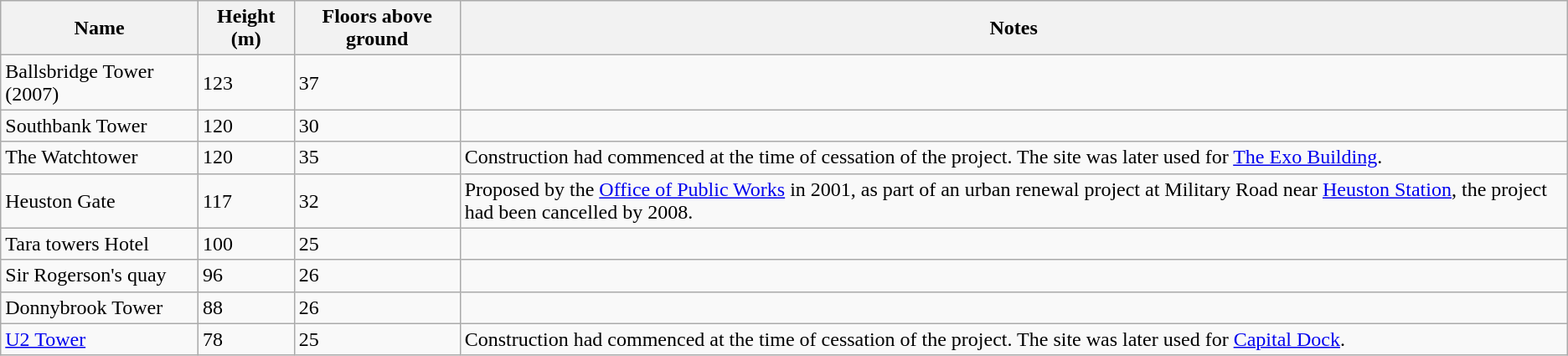<table class="wikitable">
<tr>
<th>Name</th>
<th>Height (m)</th>
<th>Floors above ground</th>
<th>Notes</th>
</tr>
<tr>
<td>Ballsbridge Tower (2007)</td>
<td>123</td>
<td>37</td>
<td></td>
</tr>
<tr>
<td>Southbank Tower</td>
<td>120</td>
<td>30</td>
<td></td>
</tr>
<tr>
<td>The Watchtower</td>
<td>120</td>
<td>35</td>
<td>Construction had commenced at the time of cessation of the project. The site was later used for <a href='#'>The Exo Building</a>.</td>
</tr>
<tr>
<td>Heuston Gate</td>
<td>117</td>
<td>32</td>
<td>Proposed by the <a href='#'>Office of Public Works</a> in 2001, as part of an urban renewal project at Military Road near <a href='#'>Heuston Station</a>, the project had been cancelled by 2008.</td>
</tr>
<tr>
<td>Tara towers Hotel</td>
<td>100</td>
<td>25</td>
<td></td>
</tr>
<tr>
<td>Sir Rogerson's quay</td>
<td>96</td>
<td>26</td>
<td></td>
</tr>
<tr>
<td>Donnybrook Tower</td>
<td>88</td>
<td>26</td>
<td></td>
</tr>
<tr>
<td><a href='#'>U2 Tower</a></td>
<td>78</td>
<td>25</td>
<td>Construction had commenced at the time of cessation of the project. The site was later used for <a href='#'>Capital Dock</a>.</td>
</tr>
</table>
